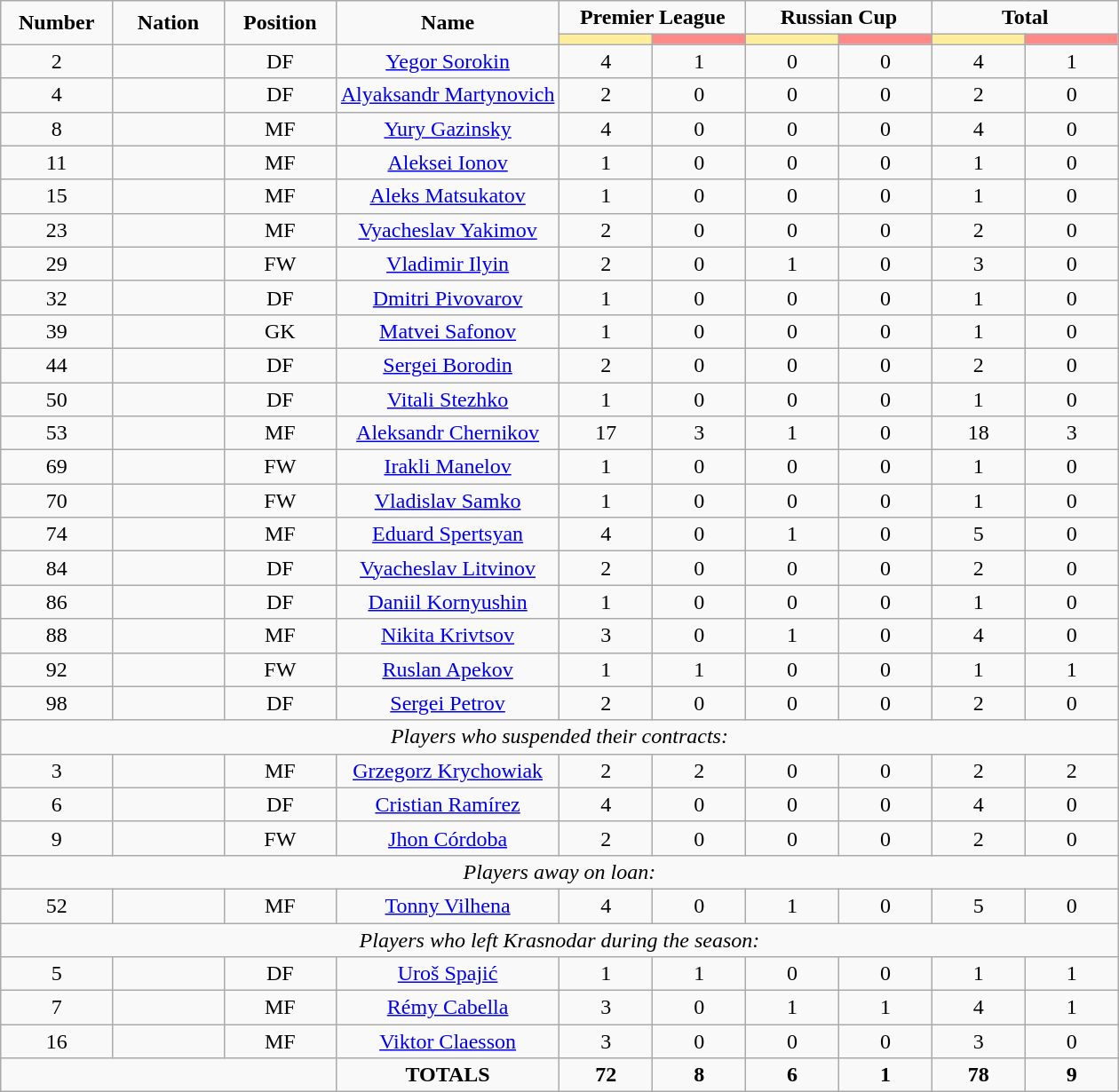<table class="wikitable" style="font-size: 100%; text-align: center;">
<tr>
<td rowspan="2" width="10%" align="center"><strong>Number</strong></td>
<td rowspan="2" width="10%" align="center"><strong>Nation</strong></td>
<td rowspan="2" width="10%" align="center"><strong>Position</strong></td>
<td rowspan="2" width="20%" align="center"><strong>Name</strong></td>
<td colspan="2" align="center"><strong>Premier League</strong></td>
<td colspan="2" align="center"><strong>Russian Cup</strong></td>
<td colspan="2" align="center"><strong>Total</strong></td>
</tr>
<tr>
<th width=60 style="background: #FFEE99"></th>
<th width=60 style="background: #FF8888"></th>
<th width=60 style="background: #FFEE99"></th>
<th width=60 style="background: #FF8888"></th>
<th width=60 style="background: #FFEE99"></th>
<th width=60 style="background: #FF8888"></th>
</tr>
<tr>
<td>2</td>
<td></td>
<td>DF</td>
<td><a href='#'>Yegor Sorokin</a></td>
<td>4</td>
<td>1</td>
<td>0</td>
<td>0</td>
<td>4</td>
<td>1</td>
</tr>
<tr>
<td>4</td>
<td></td>
<td>DF</td>
<td><a href='#'>Alyaksandr Martynovich</a></td>
<td>2</td>
<td>0</td>
<td>0</td>
<td>0</td>
<td>2</td>
<td>0</td>
</tr>
<tr>
<td>8</td>
<td></td>
<td>MF</td>
<td><a href='#'>Yury Gazinsky</a></td>
<td>4</td>
<td>0</td>
<td>0</td>
<td>0</td>
<td>4</td>
<td>0</td>
</tr>
<tr>
<td>11</td>
<td></td>
<td>MF</td>
<td><a href='#'>Aleksei Ionov</a></td>
<td>1</td>
<td>0</td>
<td>0</td>
<td>0</td>
<td>1</td>
<td>0</td>
</tr>
<tr>
<td>15</td>
<td></td>
<td>MF</td>
<td><a href='#'>Aleks Matsukatov</a></td>
<td>1</td>
<td>0</td>
<td>0</td>
<td>0</td>
<td>1</td>
<td>0</td>
</tr>
<tr>
<td>23</td>
<td></td>
<td>MF</td>
<td><a href='#'>Vyacheslav Yakimov</a></td>
<td>2</td>
<td>0</td>
<td>0</td>
<td>0</td>
<td>2</td>
<td>0</td>
</tr>
<tr>
<td>29</td>
<td></td>
<td>FW</td>
<td><a href='#'>Vladimir Ilyin</a></td>
<td>2</td>
<td>0</td>
<td>1</td>
<td>0</td>
<td>3</td>
<td>0</td>
</tr>
<tr>
<td>32</td>
<td></td>
<td>DF</td>
<td><a href='#'>Dmitri Pivovarov</a></td>
<td>1</td>
<td>0</td>
<td>0</td>
<td>0</td>
<td>1</td>
<td>0</td>
</tr>
<tr>
<td>39</td>
<td></td>
<td>GK</td>
<td><a href='#'>Matvei Safonov</a></td>
<td>1</td>
<td>0</td>
<td>0</td>
<td>0</td>
<td>1</td>
<td>0</td>
</tr>
<tr>
<td>44</td>
<td></td>
<td>DF</td>
<td><a href='#'>Sergei Borodin</a></td>
<td>2</td>
<td>0</td>
<td>0</td>
<td>0</td>
<td>2</td>
<td>0</td>
</tr>
<tr>
<td>50</td>
<td></td>
<td>DF</td>
<td><a href='#'>Vitali Stezhko</a></td>
<td>1</td>
<td>0</td>
<td>0</td>
<td>0</td>
<td>1</td>
<td>0</td>
</tr>
<tr>
<td>53</td>
<td></td>
<td>MF</td>
<td><a href='#'>Aleksandr Chernikov</a></td>
<td>17</td>
<td>3</td>
<td>1</td>
<td>0</td>
<td>18</td>
<td>3</td>
</tr>
<tr>
<td>69</td>
<td></td>
<td>FW</td>
<td><a href='#'>Irakli Manelov</a></td>
<td>1</td>
<td>0</td>
<td>0</td>
<td>0</td>
<td>1</td>
<td>0</td>
</tr>
<tr>
<td>70</td>
<td></td>
<td>FW</td>
<td><a href='#'>Vladislav Samko</a></td>
<td>1</td>
<td>0</td>
<td>0</td>
<td>0</td>
<td>1</td>
<td>0</td>
</tr>
<tr>
<td>74</td>
<td></td>
<td>MF</td>
<td><a href='#'>Eduard Spertsyan</a></td>
<td>4</td>
<td>0</td>
<td>1</td>
<td>0</td>
<td>5</td>
<td>0</td>
</tr>
<tr>
<td>84</td>
<td></td>
<td>DF</td>
<td><a href='#'>Vyacheslav Litvinov</a></td>
<td>2</td>
<td>0</td>
<td>0</td>
<td>0</td>
<td>2</td>
<td>0</td>
</tr>
<tr>
<td>86</td>
<td></td>
<td>DF</td>
<td><a href='#'>Daniil Kornyushin</a></td>
<td>1</td>
<td>0</td>
<td>0</td>
<td>0</td>
<td>1</td>
<td>0</td>
</tr>
<tr>
<td>88</td>
<td></td>
<td>MF</td>
<td><a href='#'>Nikita Krivtsov</a></td>
<td>3</td>
<td>0</td>
<td>1</td>
<td>0</td>
<td>4</td>
<td>0</td>
</tr>
<tr>
<td>92</td>
<td></td>
<td>FW</td>
<td><a href='#'>Ruslan Apekov</a></td>
<td>1</td>
<td>1</td>
<td>0</td>
<td>0</td>
<td>1</td>
<td>1</td>
</tr>
<tr>
<td>98</td>
<td></td>
<td>DF</td>
<td><a href='#'>Sergei Petrov</a></td>
<td>2</td>
<td>0</td>
<td>0</td>
<td>0</td>
<td>2</td>
<td>0</td>
</tr>
<tr>
<td colspan="13"><em>Players who suspended their contracts:</em></td>
</tr>
<tr>
<td>3</td>
<td></td>
<td>MF</td>
<td><a href='#'>Grzegorz Krychowiak</a></td>
<td>2</td>
<td>2</td>
<td>0</td>
<td>0</td>
<td>2</td>
<td>2</td>
</tr>
<tr>
<td>6</td>
<td></td>
<td>DF</td>
<td><a href='#'>Cristian Ramírez</a></td>
<td>4</td>
<td>0</td>
<td>0</td>
<td>0</td>
<td>4</td>
<td>0</td>
</tr>
<tr>
<td>9</td>
<td></td>
<td>FW</td>
<td><a href='#'>Jhon Córdoba</a></td>
<td>2</td>
<td>0</td>
<td>0</td>
<td>0</td>
<td>2</td>
<td>0</td>
</tr>
<tr>
<td colspan="13"><em>Players away on loan:</em></td>
</tr>
<tr>
<td>52</td>
<td></td>
<td>MF</td>
<td><a href='#'>Tonny Vilhena</a></td>
<td>4</td>
<td>0</td>
<td>1</td>
<td>0</td>
<td>5</td>
<td>0</td>
</tr>
<tr>
<td colspan="13"><em>Players who left Krasnodar during the season:</em></td>
</tr>
<tr>
<td>5</td>
<td></td>
<td>DF</td>
<td><a href='#'>Uroš Spajić</a></td>
<td>1</td>
<td>1</td>
<td>0</td>
<td>0</td>
<td>1</td>
<td>1</td>
</tr>
<tr>
<td>7</td>
<td></td>
<td>MF</td>
<td><a href='#'>Rémy Cabella</a></td>
<td>3</td>
<td>0</td>
<td>1</td>
<td>1</td>
<td>4</td>
<td>1</td>
</tr>
<tr>
<td>16</td>
<td></td>
<td>MF</td>
<td><a href='#'>Viktor Claesson</a></td>
<td>3</td>
<td>0</td>
<td>0</td>
<td>0</td>
<td>3</td>
<td>0</td>
</tr>
<tr>
<td colspan="3"></td>
<td><strong>TOTALS</strong></td>
<td><strong>72</strong></td>
<td><strong>8</strong></td>
<td><strong>6</strong></td>
<td><strong>1</strong></td>
<td><strong>78</strong></td>
<td><strong>9</strong></td>
</tr>
</table>
